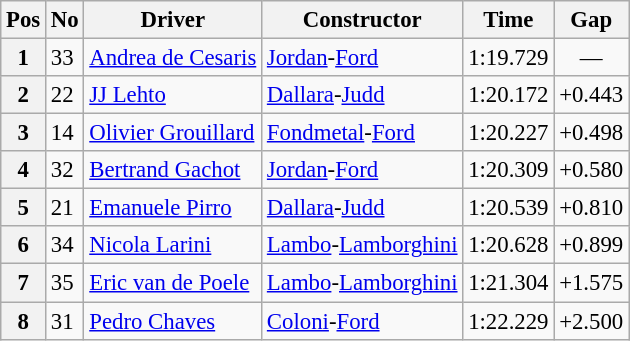<table class="wikitable sortable" style="font-size: 95%;">
<tr>
<th>Pos</th>
<th>No</th>
<th>Driver</th>
<th>Constructor</th>
<th>Time</th>
<th>Gap</th>
</tr>
<tr>
<th>1</th>
<td>33</td>
<td> <a href='#'>Andrea de Cesaris</a></td>
<td><a href='#'>Jordan</a>-<a href='#'>Ford</a></td>
<td>1:19.729</td>
<td align="center">—</td>
</tr>
<tr>
<th>2</th>
<td>22</td>
<td> <a href='#'>JJ Lehto</a></td>
<td><a href='#'>Dallara</a>-<a href='#'>Judd</a></td>
<td>1:20.172</td>
<td>+0.443</td>
</tr>
<tr>
<th>3</th>
<td>14</td>
<td> <a href='#'>Olivier Grouillard</a></td>
<td><a href='#'>Fondmetal</a>-<a href='#'>Ford</a></td>
<td>1:20.227</td>
<td>+0.498</td>
</tr>
<tr>
<th>4</th>
<td>32</td>
<td> <a href='#'>Bertrand Gachot</a></td>
<td><a href='#'>Jordan</a>-<a href='#'>Ford</a></td>
<td>1:20.309</td>
<td>+0.580</td>
</tr>
<tr>
<th>5</th>
<td>21</td>
<td> <a href='#'>Emanuele Pirro</a></td>
<td><a href='#'>Dallara</a>-<a href='#'>Judd</a></td>
<td>1:20.539</td>
<td>+0.810</td>
</tr>
<tr>
<th>6</th>
<td>34</td>
<td> <a href='#'>Nicola Larini</a></td>
<td><a href='#'>Lambo</a>-<a href='#'>Lamborghini</a></td>
<td>1:20.628</td>
<td>+0.899</td>
</tr>
<tr>
<th>7</th>
<td>35</td>
<td> <a href='#'>Eric van de Poele</a></td>
<td><a href='#'>Lambo</a>-<a href='#'>Lamborghini</a></td>
<td>1:21.304</td>
<td>+1.575</td>
</tr>
<tr>
<th>8</th>
<td>31</td>
<td> <a href='#'>Pedro Chaves</a></td>
<td><a href='#'>Coloni</a>-<a href='#'>Ford</a></td>
<td>1:22.229</td>
<td>+2.500</td>
</tr>
</table>
